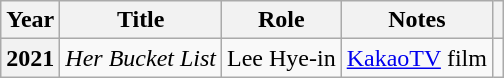<table class="wikitable plainrowheaders sortable">
<tr>
<th scope="col">Year</th>
<th scope="col">Title</th>
<th scope="col">Role</th>
<th scope="col">Notes</th>
<th scope="col" class="unsortable"></th>
</tr>
<tr>
<th scope="row">2021</th>
<td><em>Her Bucket List</em></td>
<td>Lee Hye-in</td>
<td><a href='#'>KakaoTV</a> film</td>
<td style="text-align:center"></td>
</tr>
</table>
